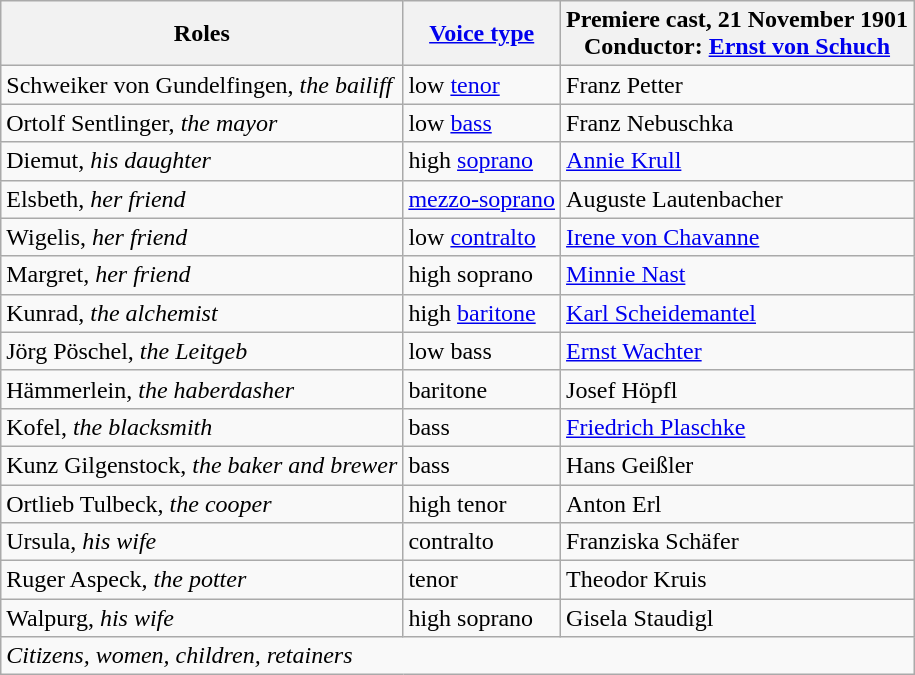<table class="wikitable">
<tr>
<th>Roles</th>
<th><a href='#'>Voice type</a></th>
<th>Premiere cast, 21 November 1901<br>Conductor: <a href='#'>Ernst von Schuch</a></th>
</tr>
<tr>
<td>Schweiker von Gundelfingen, <em>the bailiff</em></td>
<td>low <a href='#'>tenor</a></td>
<td>Franz Petter</td>
</tr>
<tr>
<td>Ortolf Sentlinger, <em>the mayor</em></td>
<td>low <a href='#'>bass</a></td>
<td>Franz Nebuschka</td>
</tr>
<tr>
<td>Diemut, <em>his daughter</em></td>
<td>high <a href='#'>soprano</a></td>
<td><a href='#'>Annie Krull</a></td>
</tr>
<tr>
<td>Elsbeth, <em>her friend</em></td>
<td><a href='#'>mezzo-soprano</a></td>
<td>Auguste Lautenbacher</td>
</tr>
<tr>
<td>Wigelis, <em>her friend</em></td>
<td>low <a href='#'>contralto</a></td>
<td><a href='#'>Irene von Chavanne</a></td>
</tr>
<tr>
<td>Margret, <em>her friend</em></td>
<td>high soprano</td>
<td><a href='#'>Minnie Nast</a></td>
</tr>
<tr>
<td>Kunrad, <em>the alchemist</em></td>
<td>high <a href='#'>baritone</a></td>
<td><a href='#'>Karl Scheidemantel</a></td>
</tr>
<tr>
<td>Jörg Pöschel, <em>the Leitgeb</em></td>
<td>low bass</td>
<td><a href='#'>Ernst Wachter</a></td>
</tr>
<tr>
<td>Hämmerlein, <em>the haberdasher</em></td>
<td>baritone</td>
<td>Josef Höpfl</td>
</tr>
<tr>
<td>Kofel, <em>the blacksmith</em></td>
<td>bass</td>
<td><a href='#'>Friedrich Plaschke</a></td>
</tr>
<tr>
<td>Kunz Gilgenstock, <em>the baker and brewer</em></td>
<td>bass</td>
<td>Hans Geißler</td>
</tr>
<tr>
<td>Ortlieb Tulbeck, <em>the cooper</em></td>
<td>high tenor</td>
<td>Anton Erl</td>
</tr>
<tr>
<td>Ursula, <em>his wife</em></td>
<td>contralto</td>
<td>Franziska Schäfer</td>
</tr>
<tr>
<td>Ruger Aspeck, <em>the potter</em></td>
<td>tenor</td>
<td>Theodor Kruis</td>
</tr>
<tr>
<td>Walpurg, <em>his wife</em></td>
<td>high soprano</td>
<td>Gisela Staudigl</td>
</tr>
<tr>
<td colspan="3"><em>Citizens, women, children, retainers</em></td>
</tr>
</table>
